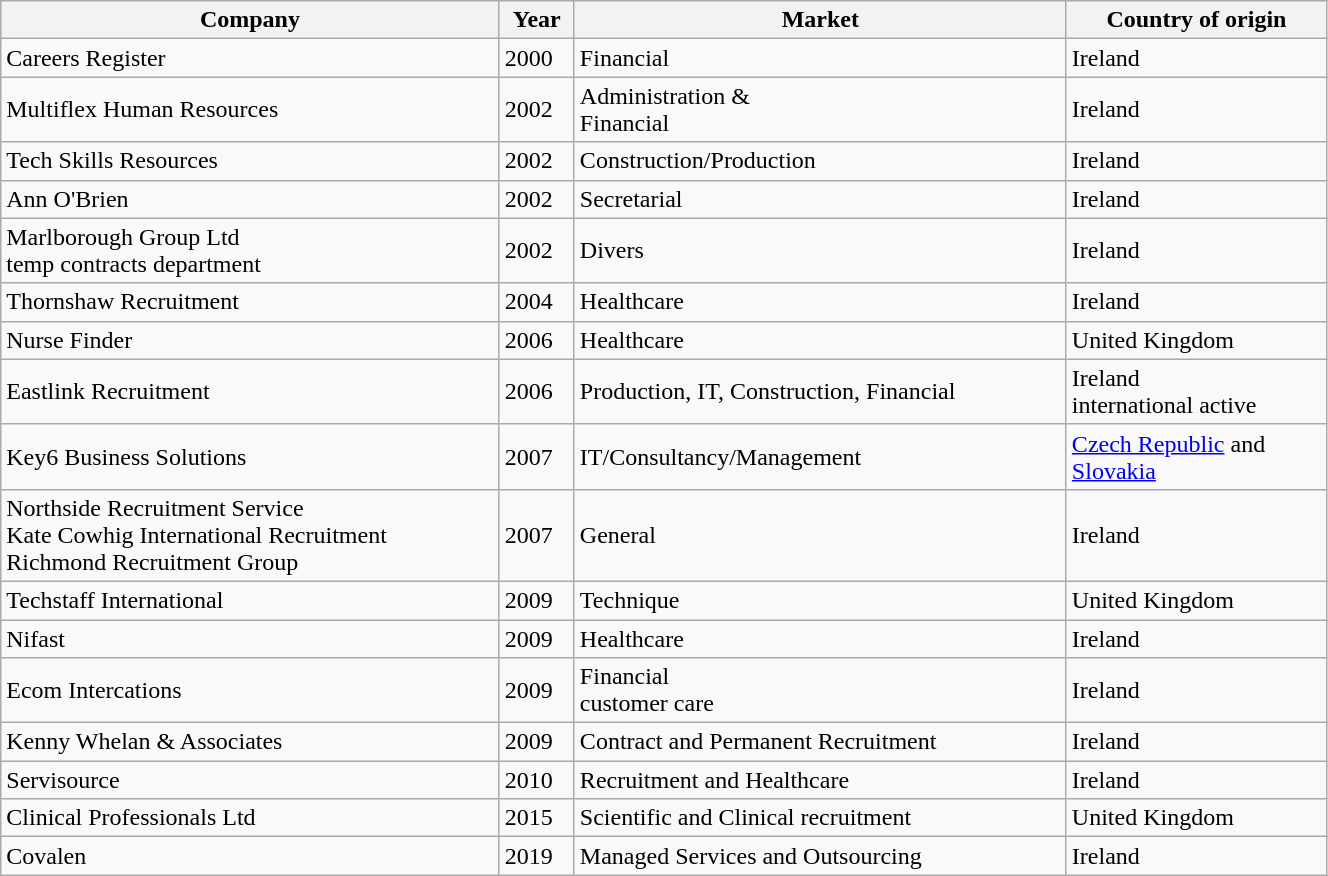<table class="wikitable" width="70%">
<tr>
<th>Company</th>
<th>Year</th>
<th>Market</th>
<th>Country of origin</th>
</tr>
<tr>
<td>Careers Register</td>
<td>2000</td>
<td>Financial</td>
<td>Ireland</td>
</tr>
<tr>
<td>Multiflex Human Resources</td>
<td>2002</td>
<td>Administration &<br>Financial</td>
<td>Ireland</td>
</tr>
<tr>
<td>Tech Skills Resources</td>
<td>2002</td>
<td>Construction/Production</td>
<td>Ireland</td>
</tr>
<tr>
<td>Ann O'Brien</td>
<td>2002</td>
<td>Secretarial</td>
<td>Ireland</td>
</tr>
<tr>
<td>Marlborough Group Ltd<br>temp contracts department</td>
<td>2002</td>
<td>Divers</td>
<td>Ireland</td>
</tr>
<tr>
<td>Thornshaw Recruitment</td>
<td>2004</td>
<td>Healthcare</td>
<td>Ireland</td>
</tr>
<tr>
<td>Nurse Finder</td>
<td>2006</td>
<td>Healthcare</td>
<td>United Kingdom</td>
</tr>
<tr>
<td>Eastlink Recruitment</td>
<td>2006</td>
<td>Production, IT, Construction, Financial</td>
<td>Ireland<br>international active</td>
</tr>
<tr>
<td>Key6 Business Solutions</td>
<td>2007</td>
<td>IT/Consultancy/Management</td>
<td><a href='#'>Czech Republic</a> and<br><a href='#'>Slovakia</a></td>
</tr>
<tr>
<td>Northside Recruitment Service<br>Kate Cowhig International Recruitment<br>Richmond Recruitment Group</td>
<td>2007</td>
<td>General</td>
<td>Ireland</td>
</tr>
<tr>
<td>Techstaff International</td>
<td>2009</td>
<td>Technique</td>
<td>United Kingdom</td>
</tr>
<tr>
<td>Nifast</td>
<td>2009</td>
<td>Healthcare</td>
<td>Ireland</td>
</tr>
<tr>
<td>Ecom Intercations</td>
<td>2009</td>
<td>Financial<br>customer care</td>
<td>Ireland</td>
</tr>
<tr>
<td>Kenny Whelan & Associates</td>
<td>2009</td>
<td>Contract and Permanent Recruitment</td>
<td>Ireland</td>
</tr>
<tr>
<td>Servisource</td>
<td>2010</td>
<td>Recruitment and Healthcare</td>
<td>Ireland</td>
</tr>
<tr>
<td>Clinical Professionals Ltd</td>
<td>2015</td>
<td>Scientific and Clinical recruitment</td>
<td>United Kingdom </td>
</tr>
<tr>
<td>Covalen</td>
<td>2019</td>
<td>Managed Services and Outsourcing</td>
<td>Ireland</td>
</tr>
</table>
